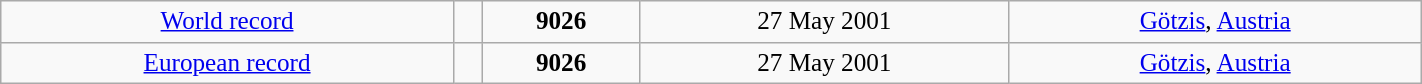<table class="wikitable" style=" text-align:center; font-size:105%;" width="75%">
<tr>
<td><a href='#'>World record</a></td>
<td></td>
<td><strong>9026</strong></td>
<td>27 May 2001</td>
<td> <a href='#'>Götzis</a>, <a href='#'>Austria</a></td>
</tr>
<tr>
<td><a href='#'>European record</a></td>
<td></td>
<td><strong>9026</strong></td>
<td>27 May 2001</td>
<td> <a href='#'>Götzis</a>, <a href='#'>Austria</a></td>
</tr>
</table>
